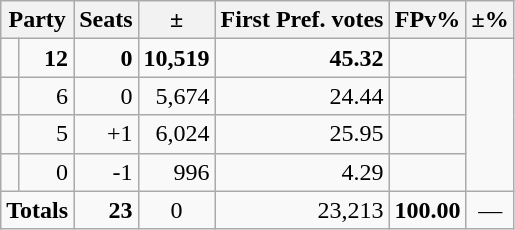<table class="wikitable sortable" border="1">
<tr>
<th colspan=2 align=center>Party</th>
<th valign=top>Seats</th>
<th valign=top>±</th>
<th valign=top>First Pref. votes</th>
<th valign=top>FPv%</th>
<th valign=top>±%</th>
</tr>
<tr>
<td></td>
<td align=right><strong>12</strong></td>
<td align=right><strong>0</strong></td>
<td align=right><strong>10,519</strong></td>
<td align=right><strong>45.32</strong></td>
<td align=right></td>
</tr>
<tr>
<td></td>
<td align=right>6</td>
<td align=right>0</td>
<td align=right>5,674</td>
<td align=right>24.44</td>
<td align=right></td>
</tr>
<tr>
<td></td>
<td align=right>5</td>
<td align=right>+1</td>
<td align=right>6,024</td>
<td align=right>25.95</td>
<td align=right></td>
</tr>
<tr>
<td></td>
<td align=right>0</td>
<td align=right>-1</td>
<td align=right>996</td>
<td align=right>4.29</td>
<td align=right></td>
</tr>
<tr>
<td colspan=2 align=center><strong>Totals</strong></td>
<td align=right><strong>23</strong></td>
<td align=center>0</td>
<td align=right>23,213</td>
<td align=center><strong>100.00</strong></td>
<td align=center>—</td>
</tr>
</table>
